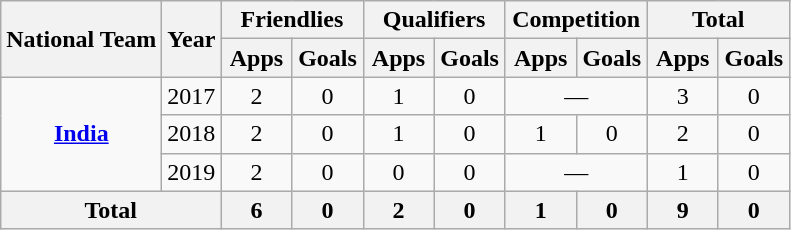<table class="wikitable" style="text-align: center;">
<tr>
<th rowspan="2" style="width:100px;">National Team</th>
<th rowspan="2">Year</th>
<th colspan="2">Friendlies</th>
<th colspan="2">Qualifiers</th>
<th colspan="2">Competition</th>
<th colspan="2">Total</th>
</tr>
<tr>
<th width="40">Apps</th>
<th width="40">Goals</th>
<th width="40">Apps</th>
<th width="40">Goals</th>
<th width="40">Apps</th>
<th width="40">Goals</th>
<th width="40">Apps</th>
<th width="40">Goals</th>
</tr>
<tr>
<td rowspan="3"><strong><a href='#'>India</a></strong></td>
<td>2017</td>
<td>2</td>
<td>0</td>
<td>1</td>
<td>0</td>
<td colspan=2>—</td>
<td>3</td>
<td>0</td>
</tr>
<tr>
<td>2018</td>
<td>2</td>
<td>0</td>
<td>1</td>
<td>0</td>
<td>1</td>
<td>0</td>
<td>2</td>
<td>0</td>
</tr>
<tr>
<td>2019</td>
<td>2</td>
<td>0</td>
<td>0</td>
<td>0</td>
<td colspan=2>—</td>
<td>1</td>
<td>0</td>
</tr>
<tr>
<th colspan="2">Total</th>
<th>6</th>
<th>0</th>
<th>2</th>
<th>0</th>
<th>1</th>
<th>0</th>
<th>9</th>
<th>0</th>
</tr>
</table>
